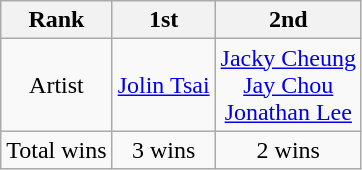<table class="wikitable">
<tr>
<th>Rank</th>
<th>1st</th>
<th>2nd</th>
</tr>
<tr align=center>
<td>Artist</td>
<td><a href='#'>Jolin Tsai</a></td>
<td><a href='#'>Jacky Cheung</a><br><a href='#'>Jay Chou</a><br><a href='#'>Jonathan Lee</a></td>
</tr>
<tr align=center>
<td>Total wins</td>
<td>3 wins</td>
<td>2 wins</td>
</tr>
</table>
